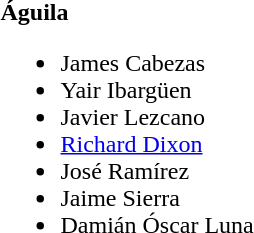<table>
<tr>
<td><strong>Águila</strong><br><ul><li> James Cabezas </li><li> Yair Ibargüen </li><li> Javier Lezcano</li><li> <a href='#'>Richard Dixon</a> </li><li> José Ramírez</li><li> Jaime Sierra </li><li> Damián Óscar Luna </li></ul></td>
</tr>
</table>
